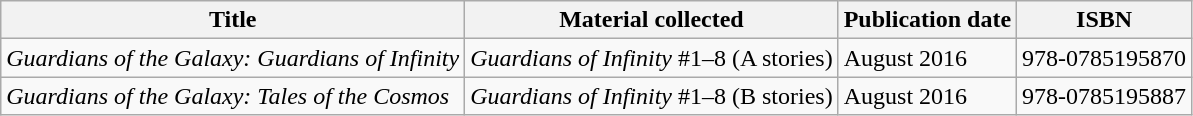<table class="wikitable">
<tr>
<th>Title</th>
<th>Material collected</th>
<th>Publication date</th>
<th>ISBN</th>
</tr>
<tr>
<td><em>Guardians of the Galaxy: Guardians of Infinity</em></td>
<td><em>Guardians of Infinity</em> #1–8 (A stories)</td>
<td>August 2016</td>
<td>978-0785195870</td>
</tr>
<tr>
<td><em>Guardians of the Galaxy: Tales of the Cosmos</em></td>
<td><em>Guardians of Infinity</em> #1–8 (B stories)</td>
<td>August 2016</td>
<td>978-0785195887</td>
</tr>
</table>
